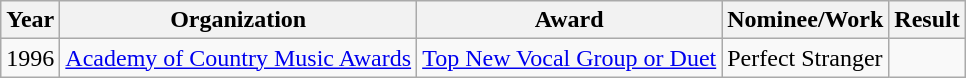<table class="wikitable">
<tr>
<th>Year</th>
<th>Organization</th>
<th>Award</th>
<th>Nominee/Work</th>
<th>Result</th>
</tr>
<tr>
<td>1996</td>
<td><a href='#'>Academy of Country Music Awards</a></td>
<td><a href='#'>Top New Vocal Group or Duet</a></td>
<td>Perfect Stranger</td>
<td></td>
</tr>
</table>
